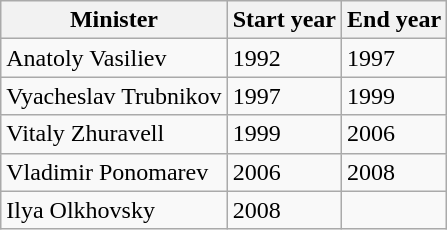<table class="wikitable">
<tr>
<th>Minister</th>
<th>Start year</th>
<th>End year</th>
</tr>
<tr>
<td>Anatoly Vasiliev</td>
<td>1992</td>
<td>1997</td>
</tr>
<tr>
<td>Vyacheslav Trubnikov</td>
<td>1997</td>
<td>1999</td>
</tr>
<tr>
<td>Vitaly Zhuravell</td>
<td>1999</td>
<td>2006</td>
</tr>
<tr>
<td>Vladimir Ponomarev</td>
<td>2006</td>
<td>2008</td>
</tr>
<tr>
<td>Ilya Olkhovsky</td>
<td>2008</td>
<td></td>
</tr>
</table>
